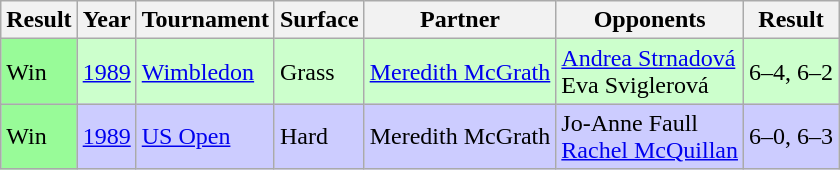<table class="sortable wikitable">
<tr>
<th>Result</th>
<th><strong>Year</strong></th>
<th>Tournament</th>
<th><strong>Surface</strong></th>
<th><strong>Partner</strong></th>
<th><strong>Opponents</strong></th>
<th><strong>Result</strong></th>
</tr>
<tr bgcolor="#CCFFCC">
<td bgcolor="98FB98">Win</td>
<td><a href='#'>1989</a></td>
<td><a href='#'>Wimbledon</a></td>
<td>Grass</td>
<td> <a href='#'>Meredith McGrath</a></td>
<td> <a href='#'>Andrea Strnadová</a> <br>  Eva Sviglerová</td>
<td>6–4, 6–2</td>
</tr>
<tr bgcolor="#ccccff">
<td bgcolor="98FB98">Win</td>
<td><a href='#'>1989</a></td>
<td><a href='#'>US Open</a></td>
<td>Hard</td>
<td> Meredith McGrath</td>
<td> Jo-Anne Faull <br>  <a href='#'>Rachel McQuillan</a></td>
<td>6–0, 6–3</td>
</tr>
</table>
